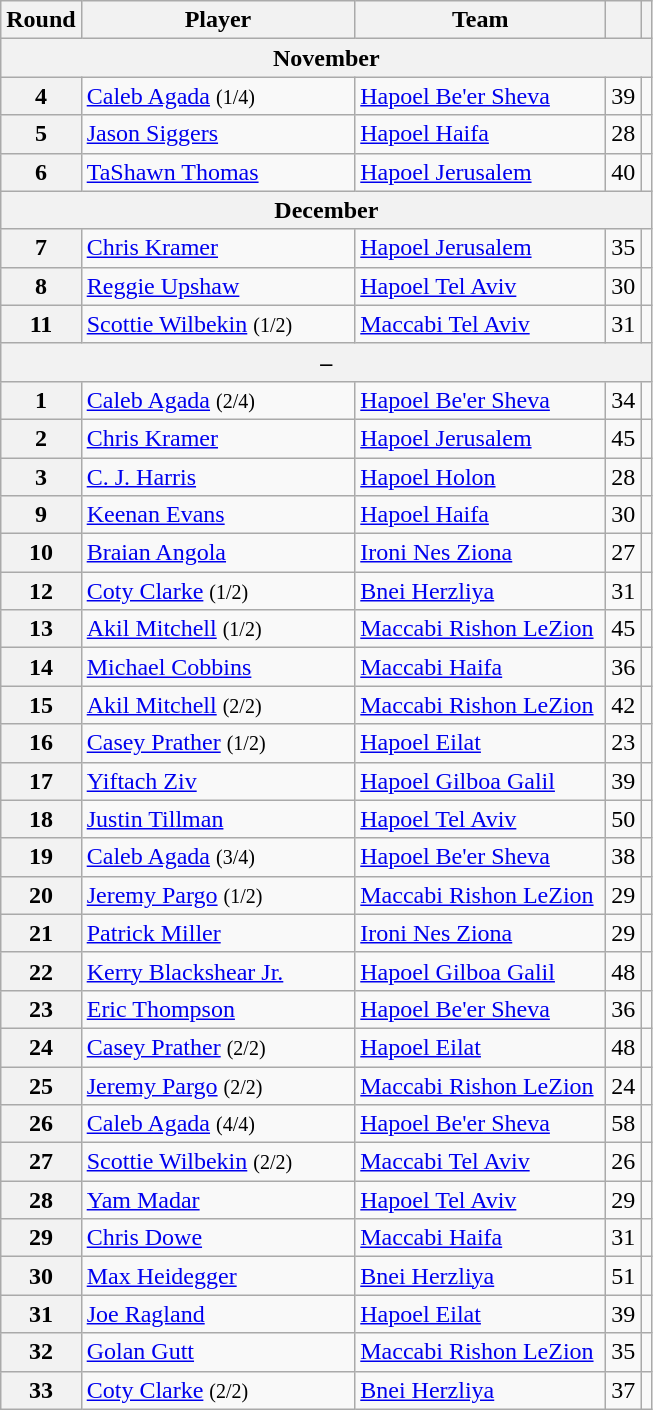<table class="wikitable" style="text-align:center;">
<tr>
<th>Round</th>
<th style="width:175px;">Player</th>
<th style="width:160px;">Team</th>
<th><a href='#'></a></th>
<th></th>
</tr>
<tr>
<th colspan=5>November</th>
</tr>
<tr>
<th>4</th>
<td align=left> <a href='#'>Caleb Agada</a> <small>(1/4)</small></td>
<td align=left><a href='#'>Hapoel Be'er Sheva</a></td>
<td>39</td>
<td></td>
</tr>
<tr>
<th>5</th>
<td align=left> <a href='#'>Jason Siggers</a></td>
<td align=left><a href='#'>Hapoel Haifa</a></td>
<td>28</td>
<td></td>
</tr>
<tr>
<th>6</th>
<td align=left> <a href='#'>TaShawn Thomas</a></td>
<td align=left><a href='#'>Hapoel Jerusalem</a></td>
<td>40</td>
<td></td>
</tr>
<tr>
<th colspan=5>December</th>
</tr>
<tr>
<th>7</th>
<td align=left> <a href='#'>Chris Kramer</a></td>
<td align=left><a href='#'>Hapoel Jerusalem</a></td>
<td>35</td>
<td></td>
</tr>
<tr>
<th>8</th>
<td align=left> <a href='#'>Reggie Upshaw</a></td>
<td align=left><a href='#'>Hapoel Tel Aviv</a></td>
<td>30</td>
<td></td>
</tr>
<tr>
<th>11</th>
<td align=left> <a href='#'>Scottie Wilbekin</a> <small>(1/2)</small></td>
<td align=left><a href='#'>Maccabi Tel Aviv</a></td>
<td>31</td>
<td></td>
</tr>
<tr>
<th colspan=5>–</th>
</tr>
<tr>
<th>1</th>
<td align=left> <a href='#'>Caleb Agada</a> <small>(2/4)</small></td>
<td align=left><a href='#'>Hapoel Be'er Sheva</a></td>
<td>34</td>
<td></td>
</tr>
<tr>
<th>2</th>
<td align=left> <a href='#'>Chris Kramer</a></td>
<td align=left><a href='#'>Hapoel Jerusalem</a></td>
<td>45</td>
<td></td>
</tr>
<tr>
<th>3</th>
<td align=left> <a href='#'>C. J. Harris</a></td>
<td align=left><a href='#'>Hapoel Holon</a></td>
<td>28</td>
<td></td>
</tr>
<tr>
<th>9</th>
<td align=left> <a href='#'>Keenan Evans</a></td>
<td align=left><a href='#'>Hapoel Haifa</a></td>
<td>30</td>
<td></td>
</tr>
<tr>
<th>10</th>
<td align=left> <a href='#'>Braian Angola</a></td>
<td align=left><a href='#'>Ironi Nes Ziona</a></td>
<td>27</td>
<td></td>
</tr>
<tr>
<th>12</th>
<td align=left> <a href='#'>Coty Clarke</a> <small>(1/2)</small></td>
<td align=left><a href='#'>Bnei Herzliya</a></td>
<td>31</td>
<td></td>
</tr>
<tr>
<th>13</th>
<td align=left> <a href='#'>Akil Mitchell</a> <small>(1/2)</small></td>
<td align=left><a href='#'>Maccabi Rishon LeZion</a></td>
<td>45</td>
<td></td>
</tr>
<tr>
<th>14</th>
<td align=left> <a href='#'>Michael Cobbins</a></td>
<td align=left><a href='#'>Maccabi Haifa</a></td>
<td>36</td>
<td></td>
</tr>
<tr>
<th>15</th>
<td align=left> <a href='#'>Akil Mitchell</a> <small>(2/2)</small></td>
<td align=left><a href='#'>Maccabi Rishon LeZion</a></td>
<td>42</td>
<td></td>
</tr>
<tr>
<th>16</th>
<td align=left> <a href='#'>Casey Prather</a> <small>(1/2)</small></td>
<td align=left><a href='#'>Hapoel Eilat</a></td>
<td>23</td>
<td></td>
</tr>
<tr>
<th>17</th>
<td align=left> <a href='#'>Yiftach Ziv</a></td>
<td align=left><a href='#'>Hapoel Gilboa Galil</a></td>
<td>39</td>
<td></td>
</tr>
<tr>
<th>18</th>
<td align=left> <a href='#'>Justin Tillman</a></td>
<td align=left><a href='#'>Hapoel Tel Aviv</a></td>
<td>50</td>
<td></td>
</tr>
<tr>
<th>19</th>
<td align=left> <a href='#'>Caleb Agada</a> <small>(3/4)</small></td>
<td align=left><a href='#'>Hapoel Be'er Sheva</a></td>
<td>38</td>
<td></td>
</tr>
<tr>
<th>20</th>
<td align=left> <a href='#'>Jeremy Pargo</a> <small>(1/2)</small></td>
<td align=left><a href='#'>Maccabi Rishon LeZion</a></td>
<td>29</td>
<td></td>
</tr>
<tr>
<th>21</th>
<td align=left> <a href='#'>Patrick Miller</a></td>
<td align=left><a href='#'>Ironi Nes Ziona</a></td>
<td>29</td>
<td></td>
</tr>
<tr>
<th>22</th>
<td align=left> <a href='#'>Kerry Blackshear Jr.</a></td>
<td align=left><a href='#'>Hapoel Gilboa Galil</a></td>
<td>48</td>
<td></td>
</tr>
<tr>
<th>23</th>
<td align=left> <a href='#'>Eric Thompson</a></td>
<td align=left><a href='#'>Hapoel Be'er Sheva</a></td>
<td>36</td>
<td></td>
</tr>
<tr>
<th>24</th>
<td align=left> <a href='#'>Casey Prather</a> <small>(2/2)</small></td>
<td align=left><a href='#'>Hapoel Eilat</a></td>
<td>48</td>
<td></td>
</tr>
<tr>
<th>25</th>
<td align=left> <a href='#'>Jeremy Pargo</a> <small>(2/2)</small></td>
<td align=left><a href='#'>Maccabi Rishon LeZion</a></td>
<td>24</td>
<td></td>
</tr>
<tr>
<th>26</th>
<td align=left> <a href='#'>Caleb Agada</a> <small>(4/4)</small></td>
<td align=left><a href='#'>Hapoel Be'er Sheva</a></td>
<td>58</td>
<td></td>
</tr>
<tr>
<th>27</th>
<td align=left> <a href='#'>Scottie Wilbekin</a> <small>(2/2)</small></td>
<td align=left><a href='#'>Maccabi Tel Aviv</a></td>
<td>26</td>
<td></td>
</tr>
<tr>
<th>28</th>
<td align=left> <a href='#'>Yam Madar</a></td>
<td align=left><a href='#'>Hapoel Tel Aviv</a></td>
<td>29</td>
<td></td>
</tr>
<tr>
<th>29</th>
<td align=left> <a href='#'>Chris Dowe</a></td>
<td align=left><a href='#'>Maccabi Haifa</a></td>
<td>31</td>
<td></td>
</tr>
<tr>
<th>30</th>
<td align=left> <a href='#'>Max Heidegger</a></td>
<td align=left><a href='#'>Bnei Herzliya</a></td>
<td>51</td>
<td></td>
</tr>
<tr>
<th>31</th>
<td align=left> <a href='#'>Joe Ragland</a></td>
<td align=left><a href='#'>Hapoel Eilat</a></td>
<td>39</td>
<td></td>
</tr>
<tr>
<th>32</th>
<td align=left> <a href='#'>Golan Gutt</a></td>
<td align=left><a href='#'>Maccabi Rishon LeZion</a></td>
<td>35</td>
<td></td>
</tr>
<tr>
<th>33</th>
<td align=left> <a href='#'>Coty Clarke</a> <small>(2/2)</small></td>
<td align=left><a href='#'>Bnei Herzliya</a></td>
<td>37</td>
<td></td>
</tr>
</table>
